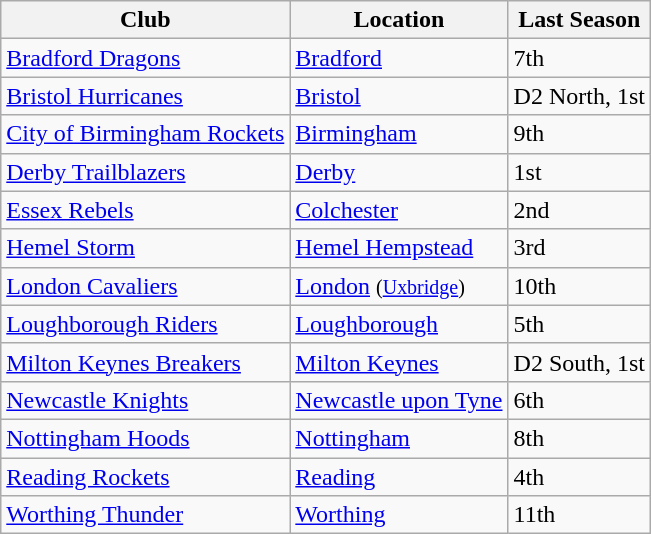<table class="wikitable sortable" style="text-align:left;">
<tr>
<th>Club</th>
<th>Location</th>
<th>Last Season</th>
</tr>
<tr>
<td style="text-align:left;"><a href='#'>Bradford Dragons</a></td>
<td><a href='#'>Bradford</a></td>
<td>7th</td>
</tr>
<tr>
<td style="text-align:left;"><a href='#'>Bristol Hurricanes</a></td>
<td><a href='#'>Bristol</a></td>
<td>D2 North, 1st</td>
</tr>
<tr>
<td style="text-align:left;"><a href='#'>City of Birmingham Rockets</a></td>
<td><a href='#'>Birmingham</a></td>
<td>9th</td>
</tr>
<tr>
<td style="text-align:left;"><a href='#'>Derby Trailblazers</a></td>
<td><a href='#'>Derby</a></td>
<td>1st</td>
</tr>
<tr>
<td style="text-align:left;"><a href='#'>Essex Rebels</a></td>
<td><a href='#'>Colchester</a></td>
<td>2nd</td>
</tr>
<tr>
<td style="text-align:left;"><a href='#'>Hemel Storm</a></td>
<td><a href='#'>Hemel Hempstead</a></td>
<td>3rd</td>
</tr>
<tr>
<td style="text-align:left;"><a href='#'>London Cavaliers</a></td>
<td><a href='#'>London</a> <small>(<a href='#'>Uxbridge</a>)</small></td>
<td>10th</td>
</tr>
<tr>
<td style="text-align:left;"><a href='#'>Loughborough Riders</a></td>
<td><a href='#'>Loughborough</a></td>
<td>5th</td>
</tr>
<tr>
<td style="text-align:left;"><a href='#'>Milton Keynes Breakers</a></td>
<td><a href='#'>Milton Keynes</a></td>
<td>D2 South, 1st</td>
</tr>
<tr>
<td style="text-align:left;"><a href='#'>Newcastle Knights</a></td>
<td><a href='#'>Newcastle upon Tyne</a></td>
<td>6th</td>
</tr>
<tr>
<td style="text-align:left;"><a href='#'>Nottingham Hoods</a></td>
<td><a href='#'>Nottingham</a></td>
<td>8th</td>
</tr>
<tr>
<td style="text-align:left;"><a href='#'>Reading Rockets</a></td>
<td><a href='#'>Reading</a></td>
<td>4th</td>
</tr>
<tr>
<td style="text-align:left;"><a href='#'>Worthing Thunder</a></td>
<td><a href='#'>Worthing</a></td>
<td>11th</td>
</tr>
</table>
